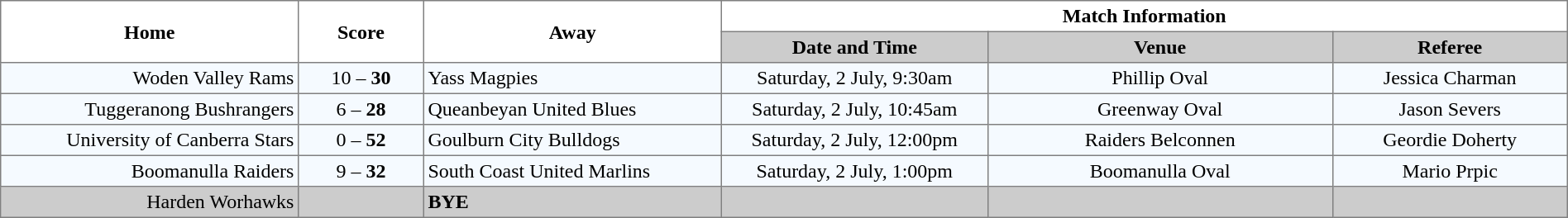<table border="1" cellpadding="3" cellspacing="0" width="100%" style="border-collapse:collapse;  text-align:center;">
<tr>
<th rowspan="2" width="19%">Home</th>
<th rowspan="2" width="8%">Score</th>
<th rowspan="2" width="19%">Away</th>
<th colspan="3">Match Information</th>
</tr>
<tr style="background:#CCCCCC">
<th width="17%">Date and Time</th>
<th width="22%">Venue</th>
<th width="50%">Referee</th>
</tr>
<tr style="text-align:center; background:#f5faff;">
<td align="right">Woden Valley Rams </td>
<td>10 – <strong>30</strong></td>
<td align="left"> Yass Magpies</td>
<td>Saturday, 2 July, 9:30am</td>
<td>Phillip Oval</td>
<td>Jessica Charman</td>
</tr>
<tr style="text-align:center; background:#f5faff;">
<td align="right">Tuggeranong Bushrangers </td>
<td>6 – <strong>28</strong></td>
<td align="left"> Queanbeyan United Blues</td>
<td>Saturday, 2 July, 10:45am</td>
<td>Greenway Oval</td>
<td>Jason Severs</td>
</tr>
<tr style="text-align:center; background:#f5faff;">
<td align="right">University of Canberra Stars </td>
<td>0 – <strong>52</strong></td>
<td align="left"> Goulburn City Bulldogs</td>
<td>Saturday, 2 July, 12:00pm</td>
<td>Raiders Belconnen</td>
<td>Geordie Doherty</td>
</tr>
<tr style="text-align:center; background:#f5faff;">
<td align="right">Boomanulla Raiders </td>
<td>9 – <strong>32</strong></td>
<td align="left"> South Coast United Marlins</td>
<td>Saturday, 2 July, 1:00pm</td>
<td>Boomanulla Oval</td>
<td>Mario Prpic</td>
</tr>
<tr style="text-align:center; background:#CCCCCC;">
<td align="right">Harden Worhawks </td>
<td></td>
<td align="left"><strong>BYE</strong></td>
<td></td>
<td></td>
<td></td>
</tr>
</table>
